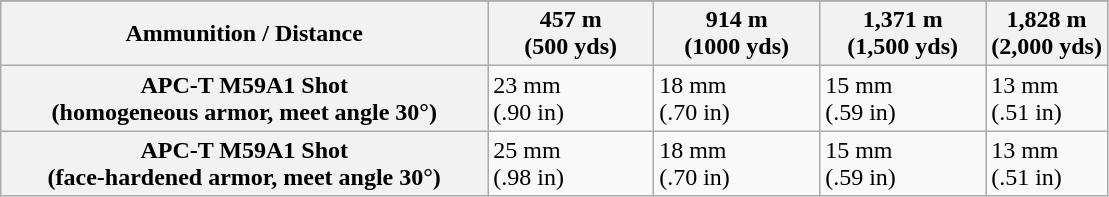<table class="wikitable">
<tr>
</tr>
<tr>
<th width="44%">Ammunition / Distance</th>
<th width="15%">457 m<br>(500 yds)</th>
<th width="15%">914 m<br>(1000 yds)</th>
<th width="15%">1,371 m<br>(1,500 yds)</th>
<th width="15%">1,828 m<br>(2,000 yds)</th>
</tr>
<tr>
<th>APC-T M59A1 Shot <br>(homogeneous armor, meet angle 30°)</th>
<td>23 mm<br>(.90 in)</td>
<td>18 mm<br>(.70 in)</td>
<td>15 mm<br>(.59 in)</td>
<td>13 mm<br>(.51 in)</td>
</tr>
<tr>
<th>APC-T M59A1 Shot <br>(face-hardened armor, meet angle 30°)</th>
<td>25 mm<br>(.98 in)</td>
<td>18 mm<br>(.70 in)</td>
<td>15 mm<br>(.59 in)</td>
<td>13 mm<br>(.51 in)</td>
</tr>
</table>
